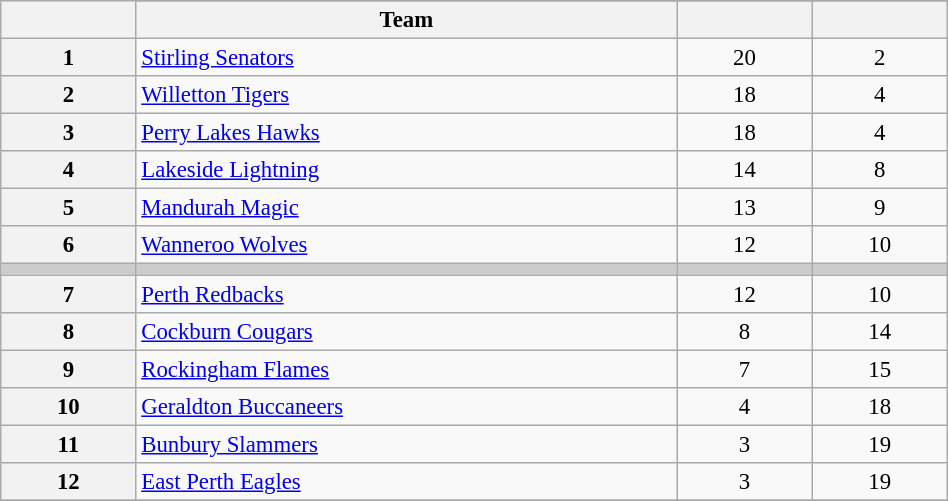<table class="wikitable" width="50%" style="font-size:95%; text-align:center">
<tr>
<th width="5%" rowspan=2></th>
</tr>
<tr>
<th width="20%">Team</th>
<th width="5%"></th>
<th width="5%"></th>
</tr>
<tr>
<th>1</th>
<td align=left><a href='#'>Stirling Senators</a></td>
<td>20</td>
<td>2</td>
</tr>
<tr>
<th>2</th>
<td align=left><a href='#'>Willetton Tigers</a></td>
<td>18</td>
<td>4</td>
</tr>
<tr>
<th>3</th>
<td align=left><a href='#'>Perry Lakes Hawks</a></td>
<td>18</td>
<td>4</td>
</tr>
<tr>
<th>4</th>
<td align=left><a href='#'>Lakeside Lightning</a></td>
<td>14</td>
<td>8</td>
</tr>
<tr>
<th>5</th>
<td align=left><a href='#'>Mandurah Magic</a></td>
<td>13</td>
<td>9</td>
</tr>
<tr>
<th>6</th>
<td align=left><a href='#'>Wanneroo Wolves</a></td>
<td>12</td>
<td>10</td>
</tr>
<tr bgcolor="#cccccc">
<td></td>
<td></td>
<td></td>
<td></td>
</tr>
<tr>
<th>7</th>
<td align=left><a href='#'>Perth Redbacks</a></td>
<td>12</td>
<td>10</td>
</tr>
<tr>
<th>8</th>
<td align=left><a href='#'>Cockburn Cougars</a></td>
<td>8</td>
<td>14</td>
</tr>
<tr>
<th>9</th>
<td align=left><a href='#'>Rockingham Flames</a></td>
<td>7</td>
<td>15</td>
</tr>
<tr>
<th>10</th>
<td align=left><a href='#'>Geraldton Buccaneers</a></td>
<td>4</td>
<td>18</td>
</tr>
<tr>
<th>11</th>
<td align=left><a href='#'>Bunbury Slammers</a></td>
<td>3</td>
<td>19</td>
</tr>
<tr>
<th>12</th>
<td align=left><a href='#'>East Perth Eagles</a></td>
<td>3</td>
<td>19</td>
</tr>
<tr>
</tr>
</table>
